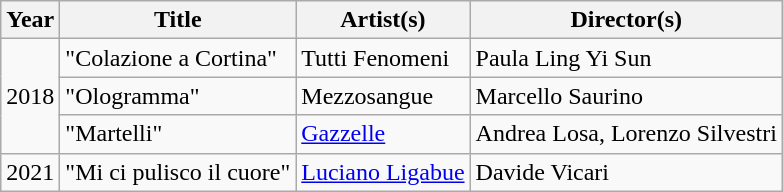<table class="wikitable sortable">
<tr>
<th>Year</th>
<th>Title</th>
<th>Artist(s)</th>
<th>Director(s)</th>
</tr>
<tr>
<td rowspan="3">2018</td>
<td>"Colazione a Cortina"</td>
<td>Tutti Fenomeni</td>
<td>Paula Ling Yi Sun</td>
</tr>
<tr>
<td>"Ologramma"</td>
<td>Mezzosangue</td>
<td>Marcello Saurino</td>
</tr>
<tr>
<td>"Martelli"</td>
<td><a href='#'>Gazzelle</a></td>
<td>Andrea Losa, Lorenzo Silvestri</td>
</tr>
<tr>
<td>2021</td>
<td>"Mi ci pulisco il cuore"</td>
<td><a href='#'>Luciano Ligabue</a></td>
<td>Davide Vicari</td>
</tr>
</table>
